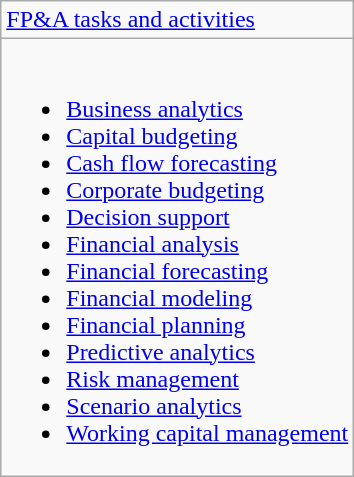<table class="wikitable floatright">
<tr>
<td><a href='#'>FP&A tasks and activities</a></td>
</tr>
<tr>
<td><br><ul><li><a href='#'>Business analytics</a></li><li><a href='#'>Capital budgeting</a></li><li><a href='#'>Cash flow forecasting</a></li><li><a href='#'>Corporate budgeting</a></li><li><a href='#'>Decision support</a></li><li><a href='#'>Financial analysis</a></li><li><a href='#'>Financial forecasting</a></li><li><a href='#'>Financial modeling</a></li><li><a href='#'>Financial planning</a></li><li><a href='#'>Predictive analytics</a></li><li><a href='#'>Risk management</a></li><li><a href='#'>Scenario analytics</a></li><li><a href='#'>Working capital management</a></li></ul></td>
</tr>
</table>
